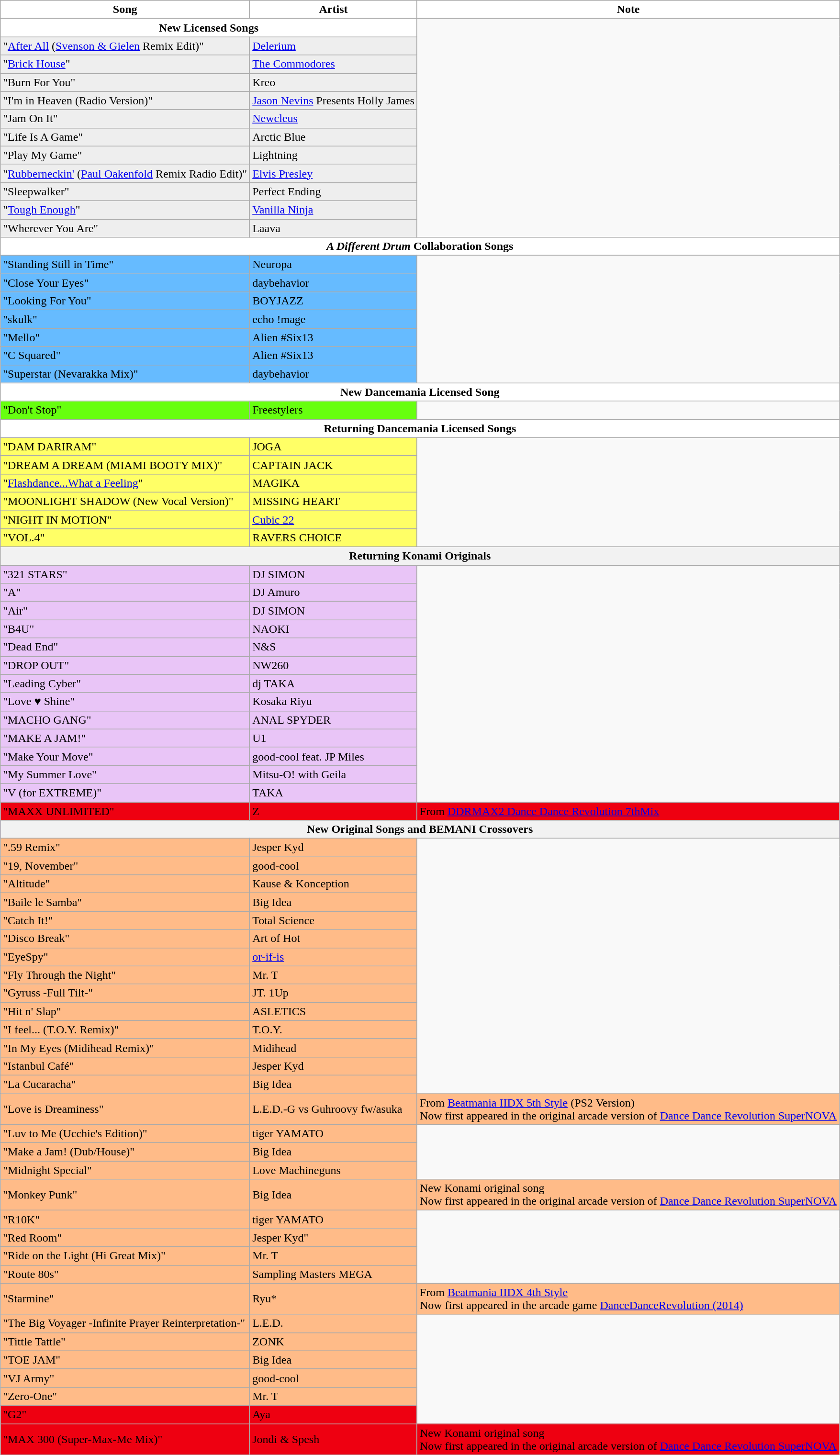<table class="wikitable">
<tr>
<th style="background:#ffffff;">Song</th>
<th style="background:#ffffff;">Artist</th>
<th style="background:#ffffff;">Note</th>
</tr>
<tr>
<th colspan="2" style="background:#ffffff;">New Licensed Songs</th>
</tr>
<tr style="background:#eeeeee;">
<td>"<a href='#'>After All</a> (<a href='#'>Svenson & Gielen</a> Remix Edit)"</td>
<td><a href='#'>Delerium</a></td>
</tr>
<tr style="background:#eeeeee;">
<td>"<a href='#'>Brick House</a>"</td>
<td><a href='#'>The Commodores</a></td>
</tr>
<tr style="background:#eeeeee;">
<td>"Burn For You"</td>
<td>Kreo</td>
</tr>
<tr style="background:#eeeeee;">
<td>"I'm in Heaven (Radio Version)"</td>
<td><a href='#'>Jason Nevins</a> Presents Holly James</td>
</tr>
<tr style="background:#eeeeee;">
<td>"Jam On It"</td>
<td><a href='#'>Newcleus</a></td>
</tr>
<tr style="background:#eeeeee;">
<td>"Life Is A Game"</td>
<td>Arctic Blue</td>
</tr>
<tr style="background:#eeeeee;">
<td>"Play My Game"</td>
<td>Lightning</td>
</tr>
<tr style="background:#eeeeee;">
<td>"<a href='#'>Rubberneckin'</a> (<a href='#'>Paul Oakenfold</a> Remix Radio Edit)"</td>
<td><a href='#'>Elvis Presley</a></td>
</tr>
<tr style="background:#eeeeee;">
<td>"Sleepwalker"</td>
<td>Perfect Ending</td>
</tr>
<tr style="background:#eeeeee;">
<td>"<a href='#'>Tough Enough</a>"</td>
<td><a href='#'>Vanilla Ninja</a></td>
</tr>
<tr style="background:#eeeeee;">
<td>"Wherever You Are"</td>
<td>Laava</td>
</tr>
<tr>
<th colspan="3" style="background:#ffffff;"><em>A Different Drum</em> Collaboration Songs</th>
</tr>
<tr style="background:#66bbff;">
<td>"Standing Still in Time"</td>
<td>Neuropa</td>
</tr>
<tr style="background:#66bbff;">
<td>"Close Your Eyes"</td>
<td>daybehavior</td>
</tr>
<tr style="background:#66bbff;">
<td>"Looking For You"</td>
<td>BOYJAZZ</td>
</tr>
<tr style="background:#66bbff;">
<td>"skulk"</td>
<td>echo !mage</td>
</tr>
<tr style="background:#66bbff;">
<td>"Mello"</td>
<td>Alien #Six13</td>
</tr>
<tr style="background:#66bbff;">
<td>"C Squared"</td>
<td>Alien #Six13</td>
</tr>
<tr style="background:#66bbff;">
<td>"Superstar (Nevarakka Mix)"</td>
<td>daybehavior</td>
</tr>
<tr>
<th colspan="3" style="background:#ffffff;">New Dancemania Licensed Song</th>
</tr>
<tr style="background:#67ff0f;">
<td>"Don't Stop"</td>
<td>Freestylers</td>
</tr>
<tr>
<th colspan="3" style="background:#ffffff;">Returning Dancemania Licensed Songs</th>
</tr>
<tr style="background:#ffff66;">
<td>"DAM DARIRAM"</td>
<td>JOGA</td>
</tr>
<tr style="background:#ffff66;">
<td>"DREAM A DREAM (MIAMI BOOTY MIX)"</td>
<td>CAPTAIN JACK</td>
</tr>
<tr style="background:#ffff66;">
<td>"<a href='#'>Flashdance...What a Feeling</a>"</td>
<td>MAGIKA</td>
</tr>
<tr style="background:#ffff66;">
<td>"MOONLIGHT SHADOW (New Vocal Version)"</td>
<td>MISSING HEART</td>
</tr>
<tr style="background:#ffff66;">
<td>"NIGHT IN MOTION"</td>
<td><a href='#'>Cubic 22</a></td>
</tr>
<tr style="background:#ffff66;">
<td>"VOL.4"</td>
<td>RAVERS CHOICE</td>
</tr>
<tr style="background:#ffffff;">
<th colspan="3">Returning Konami Originals</th>
</tr>
<tr style="background:#e9c5f7;">
<td>"321 STARS"</td>
<td>DJ SIMON</td>
</tr>
<tr style="background:#e9c5f7;">
<td>"A"</td>
<td>DJ Amuro</td>
</tr>
<tr style="background:#e9c5f7;">
<td>"Air"</td>
<td>DJ SIMON</td>
</tr>
<tr style="background:#e9c5f7;">
<td>"B4U"</td>
<td>NAOKI</td>
</tr>
<tr style="background:#e9c5f7;">
<td>"Dead End"</td>
<td>N&S</td>
</tr>
<tr style="background:#e9c5f7;">
<td>"DROP OUT"</td>
<td>NW260</td>
</tr>
<tr style="background:#e9c5f7;">
<td>"Leading Cyber"</td>
<td>dj TAKA</td>
</tr>
<tr style="background:#e9c5f7;">
<td>"Love ♥ Shine"</td>
<td>Kosaka Riyu</td>
</tr>
<tr style="background:#e9c5f7;">
<td>"MACHO GANG"</td>
<td>ANAL SPYDER</td>
</tr>
<tr style="background:#e9c5f7;">
<td>"MAKE A JAM!"</td>
<td>U1</td>
</tr>
<tr style="background:#e9c5f7;">
<td>"Make Your Move"</td>
<td>good-cool feat. JP Miles</td>
</tr>
<tr style="background:#e9c5f7;">
<td>"My Summer Love"</td>
<td>Mitsu-O! with Geila</td>
</tr>
<tr style="background:#e9c5f7;">
<td>"V (for EXTREME)"</td>
<td>TAKA</td>
</tr>
<tr style="background:#ee0011;">
<td>"MAXX UNLIMITED"</td>
<td>Z</td>
<td>From <a href='#'>DDRMAX2 Dance Dance Revolution 7thMix</a></td>
</tr>
<tr style="background:#bb88ff;">
<th colspan="3">New Original Songs and BEMANI Crossovers</th>
</tr>
<tr style="background:#ffbb88;">
<td>".59 Remix"</td>
<td>Jesper Kyd</td>
</tr>
<tr style="background:#ffbb88;">
<td>"19, November"</td>
<td>good-cool</td>
</tr>
<tr style="background:#ffbb88;">
<td>"Altitude"</td>
<td>Kause & Konception</td>
</tr>
<tr style="background:#ffbb88;">
<td>"Baile le Samba"</td>
<td>Big Idea</td>
</tr>
<tr style="background:#ffbb88;">
<td>"Catch It!"</td>
<td>Total Science</td>
</tr>
<tr style="background:#ffbb88;">
<td>"Disco Break"</td>
<td>Art of Hot</td>
</tr>
<tr style="background:#ffbb88;">
<td>"EyeSpy"</td>
<td><a href='#'>or-if-is</a></td>
</tr>
<tr style="background:#ffbb88;">
<td>"Fly Through the Night"</td>
<td>Mr. T</td>
</tr>
<tr style="background:#ffbb88;">
<td>"Gyruss -Full Tilt-"</td>
<td>JT. 1Up</td>
</tr>
<tr style="background:#ffbb88;">
<td>"Hit n' Slap"</td>
<td>ASLETICS</td>
</tr>
<tr style="background:#ffbb88;">
<td>"I feel... (T.O.Y. Remix)"</td>
<td>T.O.Y.</td>
</tr>
<tr style="background:#ffbb88;">
<td>"In My Eyes (Midihead Remix)"</td>
<td>Midihead</td>
</tr>
<tr style="background:#ffbb88;">
<td>"Istanbul Café"</td>
<td>Jesper Kyd</td>
</tr>
<tr style="background:#ffbb88;">
<td>"La Cucaracha"</td>
<td>Big Idea</td>
</tr>
<tr style="background:#ffbb88;">
<td>"Love is Dreaminess"</td>
<td>L.E.D.-G vs Guhroovy fw/asuka</td>
<td>From <a href='#'>Beatmania IIDX 5th Style</a> (PS2 Version)<br>Now first appeared in the original arcade version of <a href='#'>Dance Dance Revolution SuperNOVA</a></td>
</tr>
<tr style="background:#ffbb88;">
<td>"Luv to Me (Ucchie's Edition)"</td>
<td>tiger YAMATO</td>
</tr>
<tr style="background:#ffbb88;">
<td>"Make a Jam! (Dub/House)"</td>
<td>Big Idea</td>
</tr>
<tr style="background:#ffbb88;">
<td>"Midnight Special"</td>
<td>Love Machineguns</td>
</tr>
<tr style="background:#ffbb88;">
<td>"Monkey Punk"</td>
<td>Big Idea</td>
<td>New Konami original song<br>Now first appeared in the original arcade version of <a href='#'>Dance Dance Revolution SuperNOVA</a></td>
</tr>
<tr style="background:#ffbb88;">
<td>"R10K"</td>
<td>tiger YAMATO</td>
</tr>
<tr style="background:#ffbb88;">
<td>"Red Room"</td>
<td>Jesper Kyd"</td>
</tr>
<tr style="background:#ffbb88;">
<td>"Ride on the Light (Hi Great Mix)"</td>
<td>Mr. T</td>
</tr>
<tr style="background:#ffbb88;">
<td>"Route 80s"</td>
<td>Sampling Masters MEGA</td>
</tr>
<tr style="background:#ffbb88;">
<td>"Starmine"</td>
<td>Ryu*</td>
<td>From <a href='#'>Beatmania IIDX 4th Style</a><br>Now first appeared in the arcade game <a href='#'>DanceDanceRevolution (2014)</a></td>
</tr>
<tr style="background:#ffbb88;">
<td>"The Big Voyager -Infinite Prayer Reinterpretation-"</td>
<td>L.E.D.</td>
</tr>
<tr style="background:#ffbb88;">
<td>"Tittle Tattle"</td>
<td>ZONK</td>
</tr>
<tr style="background:#ffbb88;">
<td>"TOE JAM"</td>
<td>Big Idea</td>
</tr>
<tr style="background:#ffbb88;">
<td>"VJ Army"</td>
<td>good-cool</td>
</tr>
<tr style="background:#ffbb88;">
<td>"Zero-One"</td>
<td>Mr. T</td>
</tr>
<tr style="background:#ee0011;">
<td>"G2"</td>
<td>Aya</td>
</tr>
<tr style="background:#ee0011;">
<td>"MAX 300 (Super-Max-Me Mix)"</td>
<td>Jondi & Spesh</td>
<td>New Konami original song<br>Now first appeared in the original arcade version of <a href='#'>Dance Dance Revolution SuperNOVA</a></td>
</tr>
<tr>
</tr>
</table>
